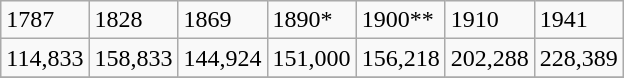<table class="wikitable">
<tr>
<td>1787</td>
<td>1828</td>
<td>1869</td>
<td>1890*</td>
<td>1900**</td>
<td>1910</td>
<td>1941</td>
</tr>
<tr>
<td>114,833</td>
<td>158,833</td>
<td>144,924</td>
<td>151,000</td>
<td>156,218</td>
<td>202,288</td>
<td>228,389</td>
</tr>
<tr>
</tr>
</table>
